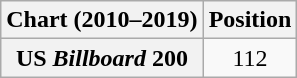<table class="wikitable plainrowheaders" style="text-align:center">
<tr>
<th scope="col">Chart (2010–2019)</th>
<th scope="col">Position</th>
</tr>
<tr>
<th scope="row">US <em>Billboard</em> 200</th>
<td>112</td>
</tr>
</table>
